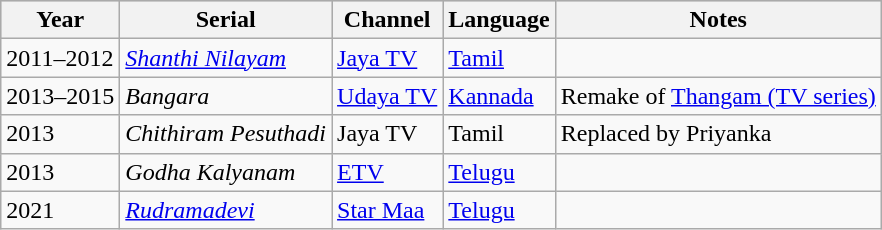<table class="wikitable">
<tr style="background:#ccc; text-align:center;">
<th>Year</th>
<th>Serial</th>
<th>Channel</th>
<th>Language</th>
<th>Notes</th>
</tr>
<tr>
<td>2011–2012</td>
<td><em><a href='#'>Shanthi Nilayam</a></em></td>
<td><a href='#'>Jaya TV</a></td>
<td><a href='#'>Tamil</a></td>
<td></td>
</tr>
<tr>
<td>2013–2015</td>
<td><em>Bangara</em></td>
<td><a href='#'>Udaya TV</a></td>
<td><a href='#'>Kannada</a></td>
<td>Remake of <a href='#'>Thangam (TV series)</a></td>
</tr>
<tr>
<td>2013</td>
<td><em>Chithiram Pesuthadi</em></td>
<td>Jaya TV</td>
<td>Tamil</td>
<td>Replaced by Priyanka</td>
</tr>
<tr>
<td>2013</td>
<td><em>Godha Kalyanam</em></td>
<td><a href='#'>ETV</a></td>
<td><a href='#'>Telugu</a></td>
<td></td>
</tr>
<tr>
<td>2021</td>
<td><a href='#'><em>Rudramadevi</em></a></td>
<td><a href='#'>Star Maa</a></td>
<td><a href='#'>Telugu</a></td>
<td></td>
</tr>
</table>
